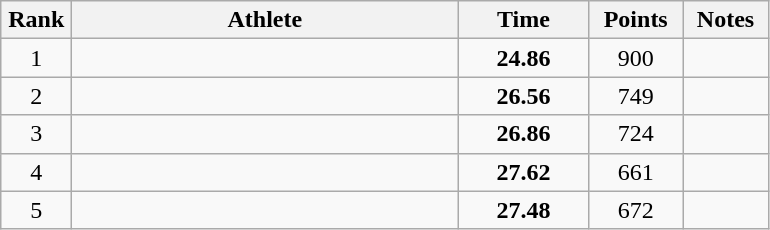<table class="wikitable" style="text-align:center">
<tr>
<th width=40>Rank</th>
<th width=250>Athlete</th>
<th width=80>Time</th>
<th width=55>Points</th>
<th width=50>Notes</th>
</tr>
<tr>
<td>1</td>
<td align=left></td>
<td><strong>24.86</strong></td>
<td>900</td>
<td></td>
</tr>
<tr>
<td>2</td>
<td align=left></td>
<td><strong>26.56</strong></td>
<td>749</td>
<td></td>
</tr>
<tr>
<td>3</td>
<td align=left></td>
<td><strong>26.86</strong></td>
<td>724</td>
<td></td>
</tr>
<tr>
<td>4</td>
<td align=left></td>
<td><strong>27.62</strong></td>
<td>661</td>
<td></td>
</tr>
<tr>
<td>5</td>
<td align=left></td>
<td><strong>27.48</strong></td>
<td>672</td>
<td></td>
</tr>
</table>
